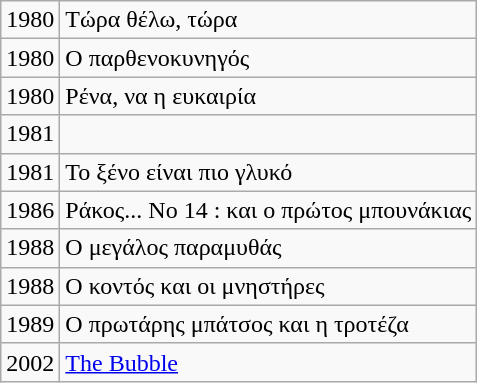<table class="wikitable">
<tr>
<td>1980</td>
<td>Τώρα θέλω, τώρα</td>
</tr>
<tr>
<td>1980</td>
<td>Ο παρθενοκυνηγός</td>
</tr>
<tr>
<td>1980</td>
<td>Ρένα, να η ευκαιρία</td>
</tr>
<tr>
<td>1981</td>
<td></td>
</tr>
<tr>
<td>1981</td>
<td>Το ξένο είναι πιο γλυκό</td>
</tr>
<tr>
<td>1986</td>
<td>Ράκος... Νο 14 : και ο πρώτος μπουνάκιας</td>
</tr>
<tr>
<td>1988</td>
<td>Ο μεγάλος παραμυθάς</td>
</tr>
<tr>
<td>1988</td>
<td>Ο κοντός και οι μνηστήρες</td>
</tr>
<tr>
<td>1989</td>
<td>Ο πρωτάρης μπάτσος και η τροτέζα</td>
</tr>
<tr>
<td>2002</td>
<td><a href='#'>The Bubble</a></td>
</tr>
</table>
